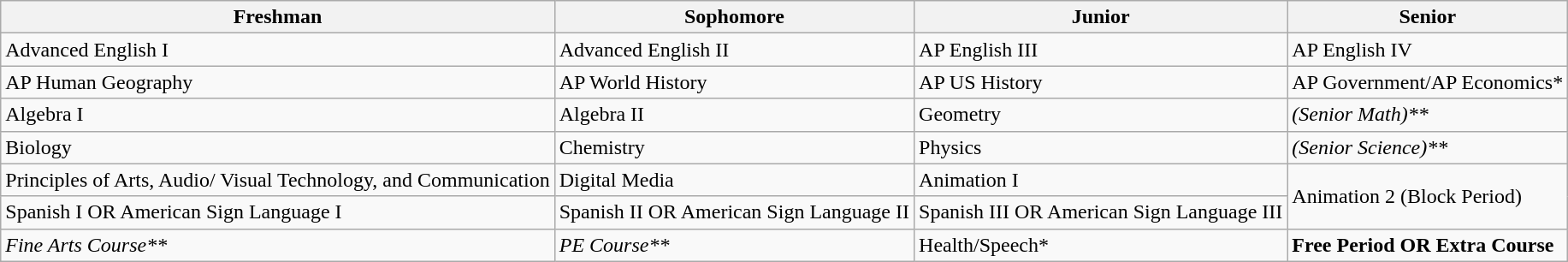<table class="wikitable">
<tr>
<th>Freshman</th>
<th>Sophomore</th>
<th>Junior</th>
<th>Senior</th>
</tr>
<tr>
<td>Advanced English I</td>
<td>Advanced English II</td>
<td>AP English III</td>
<td>AP English IV</td>
</tr>
<tr>
<td>AP Human Geography</td>
<td>AP World History</td>
<td>AP US History</td>
<td>AP Government/AP Economics*</td>
</tr>
<tr>
<td>Algebra I</td>
<td>Algebra II</td>
<td>Geometry</td>
<td><em>(Senior Math)**</em></td>
</tr>
<tr>
<td>Biology</td>
<td>Chemistry</td>
<td>Physics</td>
<td><em>(Senior Science)**</em></td>
</tr>
<tr>
<td>Principles of Arts, Audio/ Visual Technology, and Communication</td>
<td>Digital Media</td>
<td>Animation I</td>
<td rowspan="2">Animation 2 (Block Period)</td>
</tr>
<tr>
<td>Spanish I OR American Sign Language I</td>
<td>Spanish II OR American Sign Language II</td>
<td>Spanish III OR American Sign Language III</td>
</tr>
<tr>
<td><em>Fine Arts Course**</em></td>
<td><em>PE Course**</em></td>
<td>Health/Speech*</td>
<td><strong>Free Period OR Extra Course</strong></td>
</tr>
</table>
